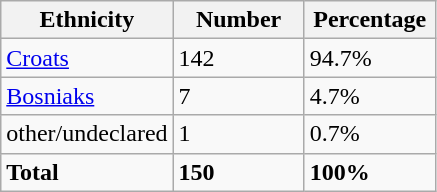<table class="wikitable">
<tr>
<th width="100px">Ethnicity</th>
<th width="80px">Number</th>
<th width="80px">Percentage</th>
</tr>
<tr>
<td><a href='#'>Croats</a></td>
<td>142</td>
<td>94.7%</td>
</tr>
<tr>
<td><a href='#'>Bosniaks</a></td>
<td>7</td>
<td>4.7%</td>
</tr>
<tr>
<td>other/undeclared</td>
<td>1</td>
<td>0.7%</td>
</tr>
<tr>
<td><strong>Total</strong></td>
<td><strong>150</strong></td>
<td><strong>100%</strong></td>
</tr>
</table>
